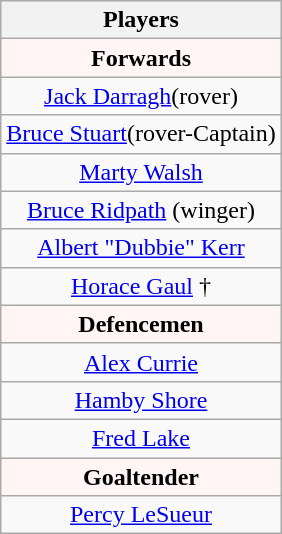<table class="wikitable" style="text-align:center;">
<tr>
<th>Players</th>
</tr>
<tr style="font-weight:bold; background-color:#FFF5F5;">
<td colspan="1" align="center"><strong>Forwards</strong></td>
</tr>
<tr>
<td><a href='#'>Jack Darragh</a>(rover)</td>
</tr>
<tr>
<td><a href='#'>Bruce Stuart</a>(rover-Captain)</td>
</tr>
<tr>
<td><a href='#'>Marty Walsh</a></td>
</tr>
<tr>
<td><a href='#'>Bruce Ridpath</a> (winger)</td>
</tr>
<tr>
<td><a href='#'>Albert "Dubbie" Kerr</a></td>
</tr>
<tr>
<td><a href='#'>Horace Gaul</a> †</td>
</tr>
<tr style="font-weight:bold; background-color:#FFF5F5;">
<td colspan="1" align="center"><strong>Defencemen</strong></td>
</tr>
<tr>
<td><a href='#'>Alex Currie</a></td>
</tr>
<tr>
<td><a href='#'>Hamby Shore</a></td>
</tr>
<tr>
<td><a href='#'>Fred Lake</a></td>
</tr>
<tr style="font-weight:bold; background-color:#FFF5F5;">
<td colspan="1" align="center"><strong>Goaltender</strong></td>
</tr>
<tr>
<td><a href='#'>Percy LeSueur</a></td>
</tr>
</table>
